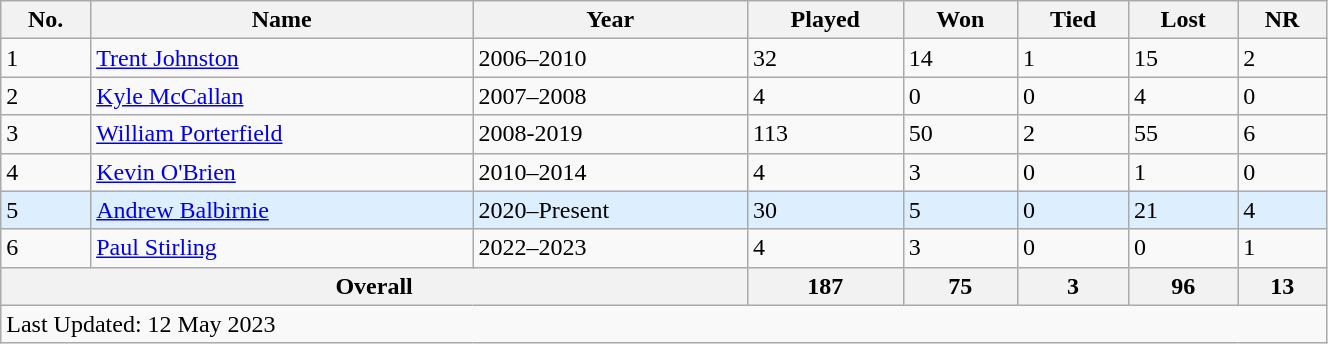<table class="wikitable" style="width:70%;">
<tr>
<th>No.</th>
<th>Name</th>
<th>Year</th>
<th>Played</th>
<th>Won</th>
<th>Tied</th>
<th>Lost</th>
<th>NR</th>
</tr>
<tr>
<td>1</td>
<td><a href='#'>Trent Johnston</a></td>
<td>2006–2010</td>
<td>32</td>
<td>14</td>
<td>1</td>
<td>15</td>
<td>2</td>
</tr>
<tr>
<td>2</td>
<td><a href='#'>Kyle McCallan</a></td>
<td>2007–2008</td>
<td>4</td>
<td>0</td>
<td>0</td>
<td>4</td>
<td>0</td>
</tr>
<tr>
<td>3</td>
<td><a href='#'>William Porterfield</a></td>
<td>2008-2019</td>
<td>113</td>
<td>50</td>
<td>2</td>
<td>55</td>
<td>6</td>
</tr>
<tr>
<td>4</td>
<td><a href='#'>Kevin O'Brien</a></td>
<td>2010–2014</td>
<td>4</td>
<td>3</td>
<td>0</td>
<td>1</td>
<td>0</td>
</tr>
<tr bgcolor="#def">
<td>5</td>
<td><a href='#'>Andrew Balbirnie</a></td>
<td>2020–Present</td>
<td>30</td>
<td>5</td>
<td>0</td>
<td>21</td>
<td>4</td>
</tr>
<tr>
<td>6</td>
<td><a href='#'>Paul Stirling</a></td>
<td>2022–2023</td>
<td>4</td>
<td>3</td>
<td>0</td>
<td>0</td>
<td>1</td>
</tr>
<tr>
<th colspan="3"><strong>Overall</strong></th>
<th><strong>187</strong></th>
<th><strong>75</strong></th>
<th><strong>3</strong></th>
<th>96</th>
<th><strong>13</strong></th>
</tr>
<tr>
<td colspan="10">Last Updated: 12 May 2023</td>
</tr>
</table>
